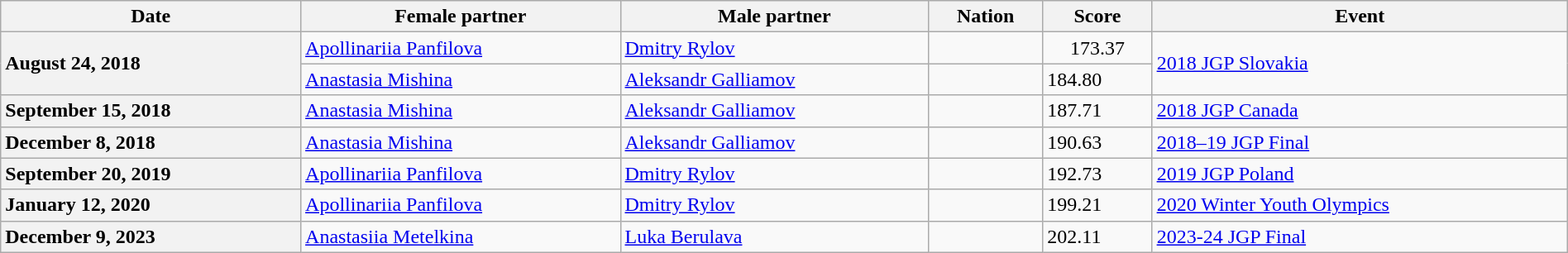<table class="wikitable unsortable" style="text-align:left; width:100%">
<tr>
<th scope="col">Date</th>
<th scope="col">Female partner</th>
<th scope="col">Male partner</th>
<th scope="col">Nation</th>
<th scope="col">Score</th>
<th scope="col">Event</th>
</tr>
<tr>
<th scope="row" style="text-align:left;" rowspan="2">August 24, 2018</th>
<td><a href='#'>Apollinariia Panfilova</a></td>
<td><a href='#'>Dmitry Rylov</a></td>
<td></td>
<td style="text-align:center;">173.37</td>
<td rowspan="2"><a href='#'>2018 JGP Slovakia</a></td>
</tr>
<tr>
<td><a href='#'>Anastasia Mishina</a></td>
<td><a href='#'>Aleksandr Galliamov</a></td>
<td></td>
<td>184.80</td>
</tr>
<tr>
<th scope="row" style="text-align:left;">September 15, 2018</th>
<td><a href='#'>Anastasia Mishina</a></td>
<td><a href='#'>Aleksandr Galliamov</a></td>
<td></td>
<td>187.71</td>
<td><a href='#'>2018 JGP Canada</a></td>
</tr>
<tr>
<th scope="row" style="text-align:left;">December 8, 2018</th>
<td><a href='#'>Anastasia Mishina</a></td>
<td><a href='#'>Aleksandr Galliamov</a></td>
<td></td>
<td>190.63</td>
<td><a href='#'>2018–19 JGP Final</a></td>
</tr>
<tr>
<th scope="row" style="text-align:left;">September 20, 2019</th>
<td><a href='#'>Apollinariia Panfilova</a></td>
<td><a href='#'>Dmitry Rylov</a></td>
<td></td>
<td>192.73</td>
<td><a href='#'>2019 JGP Poland</a></td>
</tr>
<tr>
<th scope="row" style="text-align:left;">January 12, 2020</th>
<td><a href='#'>Apollinariia Panfilova</a></td>
<td><a href='#'>Dmitry Rylov</a></td>
<td></td>
<td>199.21</td>
<td><a href='#'>2020 Winter Youth Olympics</a></td>
</tr>
<tr>
<th scope="row" style="text-align:left;">December 9, 2023</th>
<td><a href='#'>Anastasiia Metelkina</a></td>
<td><a href='#'>Luka Berulava</a></td>
<td></td>
<td>202.11</td>
<td><a href='#'>2023-24 JGP Final</a></td>
</tr>
</table>
